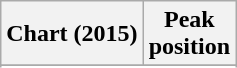<table class="wikitable sortable">
<tr>
<th>Chart (2015)</th>
<th>Peak<br>position</th>
</tr>
<tr>
</tr>
<tr>
</tr>
<tr>
</tr>
</table>
